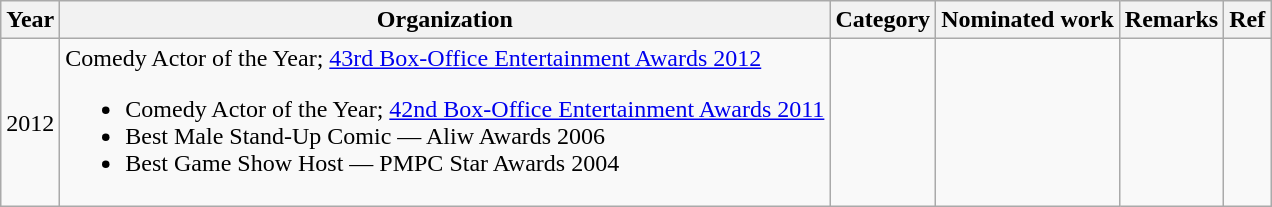<table class="wikitable sortable">
<tr>
<th>Year</th>
<th>Organization</th>
<th>Category</th>
<th>Nominated work</th>
<th>Remarks</th>
<th>Ref</th>
</tr>
<tr>
<td>2012</td>
<td>Comedy Actor of the Year; <a href='#'>43rd Box-Office Entertainment Awards 2012</a><br><ul><li>Comedy Actor of the Year; <a href='#'>42nd Box-Office Entertainment Awards 2011</a></li><li>Best Male Stand-Up Comic — Aliw Awards 2006</li><li>Best Game Show Host — PMPC Star Awards 2004</li></ul></td>
<td></td>
<td></td>
<td></td>
<td></td>
</tr>
</table>
